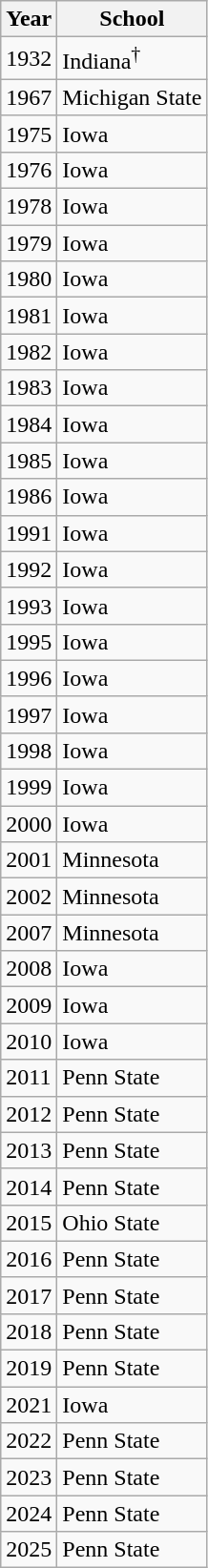<table class="wikitable">
<tr>
<th>Year</th>
<th>School</th>
</tr>
<tr>
<td>1932</td>
<td>Indiana<sup>†</sup></td>
</tr>
<tr>
<td>1967</td>
<td>Michigan State</td>
</tr>
<tr>
<td>1975</td>
<td>Iowa</td>
</tr>
<tr>
<td>1976</td>
<td>Iowa</td>
</tr>
<tr>
<td>1978</td>
<td>Iowa</td>
</tr>
<tr>
<td>1979</td>
<td>Iowa</td>
</tr>
<tr>
<td>1980</td>
<td>Iowa</td>
</tr>
<tr>
<td>1981</td>
<td>Iowa</td>
</tr>
<tr>
<td>1982</td>
<td>Iowa</td>
</tr>
<tr>
<td>1983</td>
<td>Iowa</td>
</tr>
<tr>
<td>1984</td>
<td>Iowa</td>
</tr>
<tr>
<td>1985</td>
<td>Iowa</td>
</tr>
<tr>
<td>1986</td>
<td>Iowa</td>
</tr>
<tr>
<td>1991</td>
<td>Iowa</td>
</tr>
<tr>
<td>1992</td>
<td>Iowa</td>
</tr>
<tr>
<td>1993</td>
<td>Iowa</td>
</tr>
<tr>
<td>1995</td>
<td>Iowa</td>
</tr>
<tr>
<td>1996</td>
<td>Iowa</td>
</tr>
<tr>
<td>1997</td>
<td>Iowa</td>
</tr>
<tr>
<td>1998</td>
<td>Iowa</td>
</tr>
<tr>
<td>1999</td>
<td>Iowa</td>
</tr>
<tr>
<td>2000</td>
<td>Iowa</td>
</tr>
<tr>
<td>2001</td>
<td>Minnesota</td>
</tr>
<tr>
<td>2002</td>
<td>Minnesota</td>
</tr>
<tr>
<td>2007</td>
<td>Minnesota</td>
</tr>
<tr>
<td>2008</td>
<td>Iowa</td>
</tr>
<tr>
<td>2009</td>
<td>Iowa</td>
</tr>
<tr>
<td>2010</td>
<td>Iowa</td>
</tr>
<tr>
<td>2011</td>
<td>Penn State</td>
</tr>
<tr>
<td>2012</td>
<td>Penn State</td>
</tr>
<tr>
<td>2013</td>
<td>Penn State</td>
</tr>
<tr>
<td>2014</td>
<td>Penn State</td>
</tr>
<tr>
<td>2015</td>
<td>Ohio State</td>
</tr>
<tr>
<td>2016</td>
<td>Penn State</td>
</tr>
<tr>
<td>2017</td>
<td>Penn State</td>
</tr>
<tr>
<td>2018</td>
<td>Penn State</td>
</tr>
<tr>
<td>2019</td>
<td>Penn State</td>
</tr>
<tr>
<td>2021</td>
<td>Iowa</td>
</tr>
<tr>
<td>2022</td>
<td>Penn State</td>
</tr>
<tr>
<td>2023</td>
<td>Penn State</td>
</tr>
<tr>
<td>2024</td>
<td>Penn State</td>
</tr>
<tr>
<td>2025</td>
<td>Penn State</td>
</tr>
</table>
